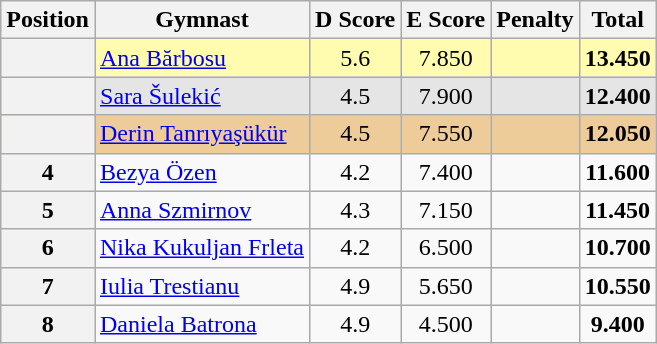<table style="text-align:center;" class="wikitable sortable">
<tr>
<th>Position</th>
<th>Gymnast</th>
<th>D Score</th>
<th>E Score</th>
<th>Penalty</th>
<th>Total</th>
</tr>
<tr style="background:#fffcaf;">
<th scope="row" style="text-align:center"></th>
<td style="text-align:left;"> <a href='#'>Ana Bărbosu</a></td>
<td>5.6</td>
<td>7.850</td>
<td></td>
<td><strong>13.450</strong></td>
</tr>
<tr style="background:#e5e5e5;">
<th scope="row" style="text-align:center"></th>
<td style="text-align:left;"> <a href='#'>Sara Šulekić</a></td>
<td>4.5</td>
<td>7.900</td>
<td></td>
<td><strong>12.400</strong></td>
</tr>
<tr style="background:#ec9;">
<th scope="row" style="text-align:center"></th>
<td style="text-align:left;"> <a href='#'>Derin Tanrıyaşükür</a></td>
<td>4.5</td>
<td>7.550</td>
<td></td>
<td><strong>12.050</strong></td>
</tr>
<tr>
<th>4</th>
<td style="text-align:left;"> <a href='#'>Bezya Özen</a></td>
<td>4.2</td>
<td>7.400</td>
<td></td>
<td><strong>11.600</strong></td>
</tr>
<tr>
<th>5</th>
<td style="text-align:left;"> <a href='#'>Anna Szmirnov</a></td>
<td>4.3</td>
<td>7.150</td>
<td></td>
<td><strong>11.450</strong></td>
</tr>
<tr>
<th>6</th>
<td style="text-align:left;"> <a href='#'>Nika Kukuljan Frleta</a></td>
<td>4.2</td>
<td>6.500</td>
<td></td>
<td><strong>10.700</strong></td>
</tr>
<tr>
<th>7</th>
<td style="text-align:left;"> <a href='#'>Iulia Trestianu</a></td>
<td>4.9</td>
<td>5.650</td>
<td></td>
<td><strong>10.550</strong></td>
</tr>
<tr>
<th>8</th>
<td style="text-align:left;"> <a href='#'>Daniela Batrona</a></td>
<td>4.9</td>
<td>4.500</td>
<td></td>
<td><strong>9.400</strong></td>
</tr>
</table>
